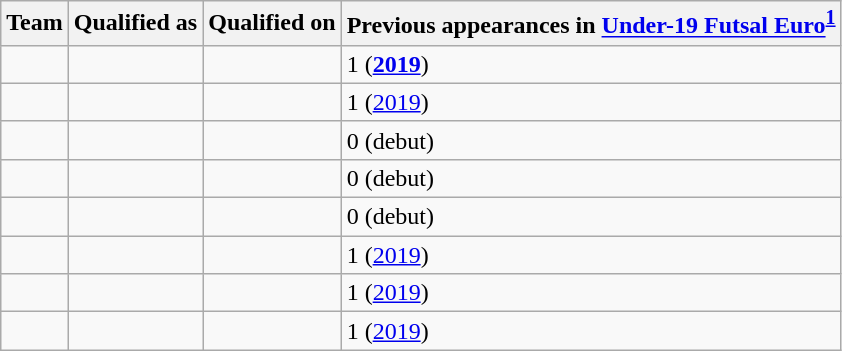<table class="wikitable sortable">
<tr>
<th>Team</th>
<th>Qualified as</th>
<th>Qualified on</th>
<th data-sort-type="number">Previous appearances in <a href='#'>Under-19 Futsal Euro</a><sup><a href='#'>1</a></sup></th>
</tr>
<tr>
<td></td>
<td></td>
<td></td>
<td>1 (<strong><a href='#'>2019</a></strong>)</td>
</tr>
<tr>
<td></td>
<td></td>
<td></td>
<td>1 (<a href='#'>2019</a>)</td>
</tr>
<tr>
<td></td>
<td></td>
<td></td>
<td>0 (debut)</td>
</tr>
<tr>
<td></td>
<td></td>
<td></td>
<td>0 (debut)</td>
</tr>
<tr>
<td></td>
<td></td>
<td></td>
<td>0 (debut)</td>
</tr>
<tr>
<td></td>
<td></td>
<td></td>
<td>1 (<a href='#'>2019</a>)</td>
</tr>
<tr>
<td></td>
<td></td>
<td></td>
<td>1 (<a href='#'>2019</a>)</td>
</tr>
<tr>
<td></td>
<td></td>
<td></td>
<td>1 (<a href='#'>2019</a>)</td>
</tr>
</table>
